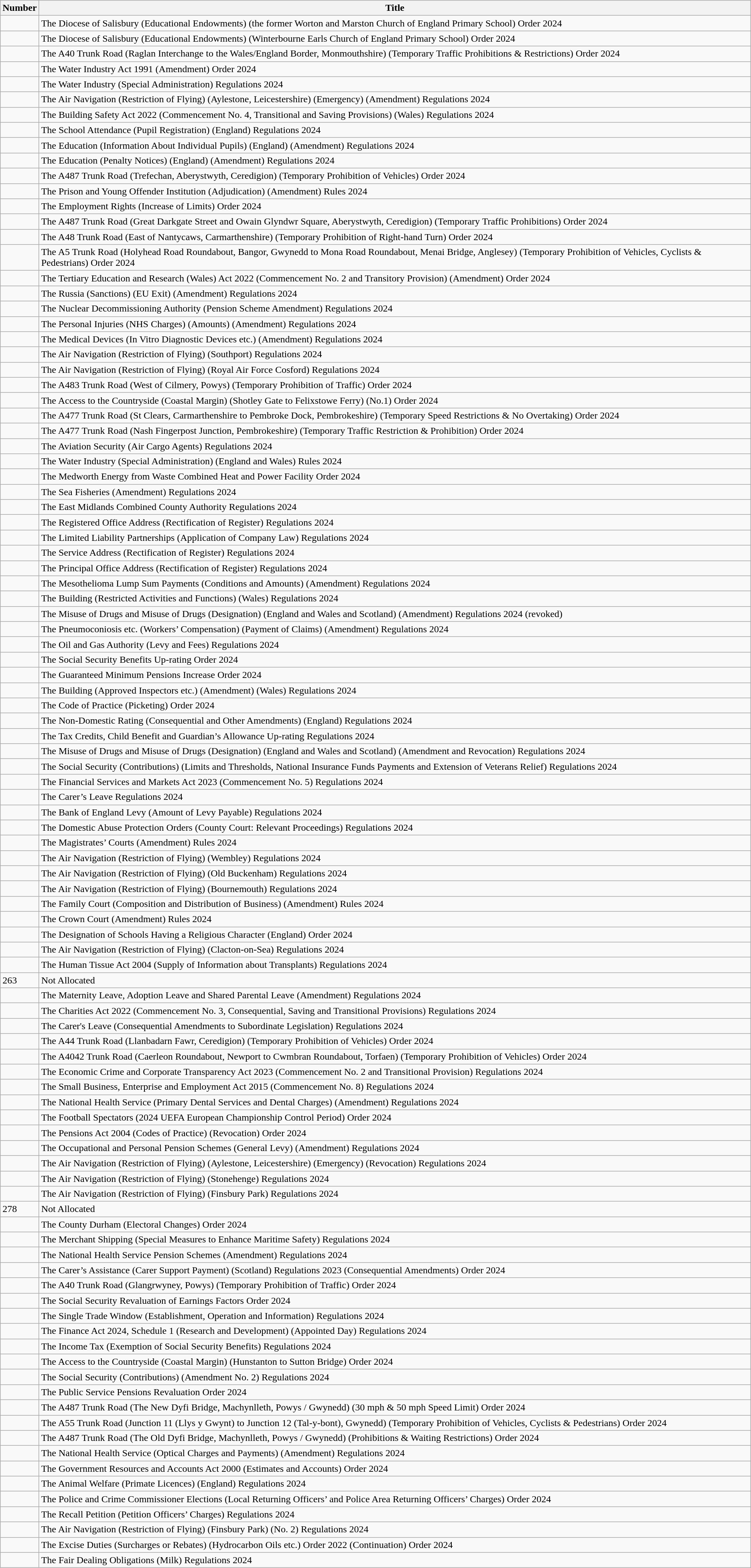<table class="wikitable collapsible">
<tr>
<th>Number</th>
<th>Title</th>
</tr>
<tr>
<td></td>
<td>The Diocese of Salisbury (Educational Endowments) (the former Worton and Marston Church of England Primary School) Order 2024</td>
</tr>
<tr>
<td></td>
<td>The Diocese of Salisbury (Educational Endowments) (Winterbourne Earls Church of England Primary School) Order 2024</td>
</tr>
<tr>
<td></td>
<td>The A40 Trunk Road (Raglan Interchange to the Wales/England Border, Monmouthshire) (Temporary Traffic Prohibitions & Restrictions) Order 2024</td>
</tr>
<tr>
<td></td>
<td>The Water Industry Act 1991 (Amendment) Order 2024</td>
</tr>
<tr>
<td></td>
<td>The Water Industry (Special Administration) Regulations 2024</td>
</tr>
<tr>
<td></td>
<td>The Air Navigation (Restriction of Flying) (Aylestone, Leicestershire) (Emergency) (Amendment) Regulations 2024</td>
</tr>
<tr>
<td></td>
<td>The Building Safety Act 2022 (Commencement No. 4, Transitional and Saving Provisions) (Wales) Regulations 2024</td>
</tr>
<tr>
<td></td>
<td>The School Attendance (Pupil Registration) (England) Regulations 2024</td>
</tr>
<tr>
<td></td>
<td>The Education (Information About Individual Pupils) (England) (Amendment) Regulations 2024</td>
</tr>
<tr>
<td></td>
<td>The Education (Penalty Notices) (England) (Amendment) Regulations 2024</td>
</tr>
<tr>
<td></td>
<td>The A487 Trunk Road (Trefechan, Aberystwyth, Ceredigion) (Temporary Prohibition of Vehicles) Order 2024</td>
</tr>
<tr>
<td></td>
<td>The Prison and Young Offender Institution (Adjudication) (Amendment) Rules 2024</td>
</tr>
<tr>
<td></td>
<td>The Employment Rights (Increase of Limits) Order 2024</td>
</tr>
<tr>
<td></td>
<td>The A487 Trunk Road (Great Darkgate Street and Owain Glyndwr Square, Aberystwyth, Ceredigion) (Temporary Traffic Prohibitions) Order 2024</td>
</tr>
<tr>
<td></td>
<td>The A48 Trunk Road (East of Nantycaws, Carmarthenshire) (Temporary Prohibition of Right-hand Turn) Order 2024</td>
</tr>
<tr>
<td></td>
<td>The A5 Trunk Road (Holyhead Road Roundabout, Bangor, Gwynedd to Mona Road Roundabout, Menai Bridge, Anglesey) (Temporary Prohibition of Vehicles, Cyclists & Pedestrians) Order 2024</td>
</tr>
<tr>
<td></td>
<td>The Tertiary Education and Research (Wales) Act 2022 (Commencement No. 2 and Transitory Provision) (Amendment) Order 2024</td>
</tr>
<tr>
<td></td>
<td>The Russia (Sanctions) (EU Exit) (Amendment) Regulations 2024</td>
</tr>
<tr>
<td></td>
<td>The Nuclear Decommissioning Authority (Pension Scheme Amendment) Regulations 2024</td>
</tr>
<tr>
<td></td>
<td>The Personal Injuries (NHS Charges) (Amounts) (Amendment) Regulations 2024</td>
</tr>
<tr>
<td></td>
<td>The Medical Devices (In Vitro Diagnostic Devices etc.) (Amendment) Regulations 2024</td>
</tr>
<tr>
<td></td>
<td>The Air Navigation (Restriction of Flying) (Southport) Regulations 2024</td>
</tr>
<tr>
<td></td>
<td>The Air Navigation (Restriction of Flying) (Royal Air Force Cosford) Regulations 2024</td>
</tr>
<tr>
<td></td>
<td>The A483 Trunk Road (West of Cilmery, Powys) (Temporary Prohibition of Traffic) Order 2024</td>
</tr>
<tr>
<td></td>
<td>The Access to the Countryside (Coastal Margin) (Shotley Gate to Felixstowe Ferry) (No.1) Order 2024</td>
</tr>
<tr>
<td></td>
<td>The A477 Trunk Road (St Clears, Carmarthenshire to Pembroke Dock, Pembrokeshire) (Temporary Speed Restrictions & No Overtaking) Order 2024</td>
</tr>
<tr>
<td></td>
<td>The A477 Trunk Road (Nash Fingerpost Junction, Pembrokeshire) (Temporary Traffic Restriction & Prohibition) Order 2024</td>
</tr>
<tr>
<td></td>
<td>The Aviation Security (Air Cargo Agents) Regulations 2024</td>
</tr>
<tr>
<td></td>
<td>The Water Industry (Special Administration) (England and Wales) Rules 2024</td>
</tr>
<tr>
<td></td>
<td>The Medworth Energy from Waste Combined Heat and Power Facility Order 2024</td>
</tr>
<tr>
<td></td>
<td>The Sea Fisheries (Amendment) Regulations 2024</td>
</tr>
<tr>
<td></td>
<td>The East Midlands Combined County Authority Regulations 2024</td>
</tr>
<tr>
<td></td>
<td>The Registered Office Address (Rectification of Register) Regulations 2024</td>
</tr>
<tr>
<td></td>
<td>The Limited Liability Partnerships (Application of Company Law) Regulations 2024</td>
</tr>
<tr>
<td></td>
<td>The Service Address (Rectification of Register) Regulations 2024</td>
</tr>
<tr>
<td></td>
<td>The Principal Office Address (Rectification of Register) Regulations 2024</td>
</tr>
<tr>
<td></td>
<td>The Mesothelioma Lump Sum Payments (Conditions and Amounts) (Amendment) Regulations 2024</td>
</tr>
<tr>
<td></td>
<td>The Building (Restricted Activities and Functions) (Wales) Regulations 2024</td>
</tr>
<tr>
<td></td>
<td>The Misuse of Drugs and Misuse of Drugs (Designation) (England and Wales and Scotland) (Amendment) Regulations 2024 (revoked)</td>
</tr>
<tr>
<td></td>
<td>The Pneumoconiosis etc. (Workers’ Compensation) (Payment of Claims) (Amendment) Regulations 2024</td>
</tr>
<tr>
<td></td>
<td>The Oil and Gas Authority (Levy and Fees) Regulations 2024</td>
</tr>
<tr>
<td></td>
<td>The Social Security Benefits Up-rating Order 2024</td>
</tr>
<tr>
<td></td>
<td>The Guaranteed Minimum Pensions Increase Order 2024</td>
</tr>
<tr>
<td></td>
<td>The Building (Approved Inspectors etc.) (Amendment) (Wales) Regulations 2024</td>
</tr>
<tr>
<td></td>
<td>The Code of Practice (Picketing) Order 2024</td>
</tr>
<tr>
<td></td>
<td>The Non-Domestic Rating (Consequential and Other Amendments) (England) Regulations 2024</td>
</tr>
<tr>
<td></td>
<td>The Tax Credits, Child Benefit and Guardian’s Allowance Up-rating Regulations 2024</td>
</tr>
<tr>
<td></td>
<td>The Misuse of Drugs and Misuse of Drugs (Designation) (England and Wales and Scotland) (Amendment and Revocation) Regulations 2024</td>
</tr>
<tr>
<td></td>
<td>The Social Security (Contributions) (Limits and Thresholds, National Insurance Funds Payments and Extension of Veterans Relief) Regulations 2024</td>
</tr>
<tr>
<td></td>
<td>The Financial Services and Markets Act 2023 (Commencement No. 5) Regulations 2024</td>
</tr>
<tr>
<td></td>
<td>The Carer’s Leave Regulations 2024</td>
</tr>
<tr>
<td></td>
<td>The Bank of England Levy (Amount of Levy Payable) Regulations 2024</td>
</tr>
<tr>
<td></td>
<td>The Domestic Abuse Protection Orders (County Court: Relevant Proceedings) Regulations 2024</td>
</tr>
<tr>
<td></td>
<td>The Magistrates’ Courts (Amendment) Rules 2024</td>
</tr>
<tr>
<td></td>
<td>The Air Navigation (Restriction of Flying) (Wembley) Regulations 2024</td>
</tr>
<tr>
<td></td>
<td>The Air Navigation (Restriction of Flying) (Old Buckenham) Regulations 2024</td>
</tr>
<tr>
<td></td>
<td>The Air Navigation (Restriction of Flying) (Bournemouth) Regulations 2024</td>
</tr>
<tr>
<td></td>
<td>The Family Court (Composition and Distribution of Business) (Amendment) Rules 2024</td>
</tr>
<tr>
<td></td>
<td>The Crown Court (Amendment) Rules 2024</td>
</tr>
<tr>
<td></td>
<td>The Designation of Schools Having a Religious Character (England) Order 2024</td>
</tr>
<tr>
<td></td>
<td>The Air Navigation (Restriction of Flying) (Clacton-on-Sea) Regulations 2024</td>
</tr>
<tr>
<td></td>
<td>The Human Tissue Act 2004 (Supply of Information about Transplants) Regulations 2024</td>
</tr>
<tr>
<td>263</td>
<td>Not Allocated</td>
</tr>
<tr>
<td></td>
<td>The Maternity Leave, Adoption Leave and Shared Parental Leave (Amendment) Regulations 2024</td>
</tr>
<tr>
<td></td>
<td>The Charities Act 2022 (Commencement No. 3, Consequential, Saving and Transitional Provisions) Regulations 2024</td>
</tr>
<tr>
<td></td>
<td>The Carer's Leave (Consequential Amendments to Subordinate Legislation) Regulations 2024</td>
</tr>
<tr>
<td></td>
<td>The A44 Trunk Road (Llanbadarn Fawr, Ceredigion) (Temporary Prohibition of Vehicles) Order 2024</td>
</tr>
<tr>
<td></td>
<td>The A4042 Trunk Road (Caerleon Roundabout, Newport to Cwmbran Roundabout, Torfaen) (Temporary Prohibition of Vehicles) Order 2024</td>
</tr>
<tr>
<td></td>
<td>The Economic Crime and Corporate Transparency Act 2023 (Commencement No. 2 and Transitional Provision) Regulations 2024</td>
</tr>
<tr>
<td></td>
<td>The Small Business, Enterprise and Employment Act 2015 (Commencement No. 8) Regulations 2024</td>
</tr>
<tr>
<td></td>
<td>The National Health Service (Primary Dental Services and Dental Charges) (Amendment) Regulations 2024</td>
</tr>
<tr>
<td></td>
<td>The Football Spectators (2024 UEFA European Championship Control Period) Order 2024</td>
</tr>
<tr>
<td></td>
<td>The Pensions Act 2004 (Codes of Practice) (Revocation) Order 2024</td>
</tr>
<tr>
<td></td>
<td>The Occupational and Personal Pension Schemes (General Levy) (Amendment) Regulations 2024</td>
</tr>
<tr>
<td></td>
<td>The Air Navigation (Restriction of Flying) (Aylestone, Leicestershire) (Emergency) (Revocation) Regulations 2024</td>
</tr>
<tr>
<td></td>
<td>The Air Navigation (Restriction of Flying) (Stonehenge) Regulations 2024</td>
</tr>
<tr>
<td></td>
<td>The Air Navigation (Restriction of Flying) (Finsbury Park) Regulations 2024</td>
</tr>
<tr>
<td>278</td>
<td>Not Allocated</td>
</tr>
<tr>
<td></td>
<td>The County Durham (Electoral Changes) Order 2024</td>
</tr>
<tr>
<td></td>
<td>The Merchant Shipping (Special Measures to Enhance Maritime Safety) Regulations 2024</td>
</tr>
<tr>
<td></td>
<td>The National Health Service Pension Schemes (Amendment) Regulations 2024</td>
</tr>
<tr>
<td></td>
<td>The Carer’s Assistance (Carer Support Payment) (Scotland) Regulations 2023 (Consequential Amendments) Order 2024</td>
</tr>
<tr>
<td></td>
<td>The A40 Trunk Road (Glangrwyney, Powys) (Temporary Prohibition of Traffic) Order 2024</td>
</tr>
<tr>
<td></td>
<td>The Social Security Revaluation of Earnings Factors Order 2024</td>
</tr>
<tr>
<td></td>
<td>The Single Trade Window (Establishment, Operation and Information) Regulations 2024</td>
</tr>
<tr>
<td></td>
<td>The Finance Act 2024, Schedule 1 (Research and Development) (Appointed Day) Regulations 2024</td>
</tr>
<tr>
<td></td>
<td>The Income Tax (Exemption of Social Security Benefits) Regulations 2024</td>
</tr>
<tr>
<td></td>
<td>The Access to the Countryside (Coastal Margin) (Hunstanton to Sutton Bridge) Order 2024</td>
</tr>
<tr>
<td></td>
<td>The Social Security (Contributions) (Amendment No. 2) Regulations 2024</td>
</tr>
<tr>
<td></td>
<td>The Public Service Pensions Revaluation Order 2024</td>
</tr>
<tr>
<td></td>
<td>The A487 Trunk Road (The New Dyfi Bridge, Machynlleth, Powys / Gwynedd) (30 mph & 50 mph Speed Limit) Order 2024</td>
</tr>
<tr>
<td></td>
<td>The A55 Trunk Road (Junction 11 (Llys y Gwynt) to Junction 12 (Tal-y-bont), Gwynedd) (Temporary Prohibition of Vehicles, Cyclists & Pedestrians) Order 2024</td>
</tr>
<tr>
<td></td>
<td>The A487 Trunk Road (The Old Dyfi Bridge, Machynlleth, Powys / Gwynedd) (Prohibitions & Waiting Restrictions) Order 2024</td>
</tr>
<tr>
<td></td>
<td>The National Health Service (Optical Charges and Payments) (Amendment) Regulations 2024</td>
</tr>
<tr>
<td></td>
<td>The Government Resources and Accounts Act 2000 (Estimates and Accounts) Order 2024</td>
</tr>
<tr>
<td></td>
<td>The Animal Welfare (Primate Licences) (England) Regulations 2024</td>
</tr>
<tr>
<td></td>
<td>The Police and Crime Commissioner Elections (Local Returning Officers’ and Police Area Returning Officers’ Charges) Order 2024</td>
</tr>
<tr>
<td></td>
<td>The Recall Petition (Petition Officers’ Charges) Regulations 2024</td>
</tr>
<tr>
<td></td>
<td>The Air Navigation (Restriction of Flying) (Finsbury Park) (No. 2) Regulations 2024</td>
</tr>
<tr>
<td></td>
<td>The Excise Duties (Surcharges or Rebates) (Hydrocarbon Oils etc.) Order 2022 (Continuation) Order 2024</td>
</tr>
<tr>
<td></td>
<td>The Fair Dealing Obligations (Milk) Regulations 2024</td>
</tr>
</table>
